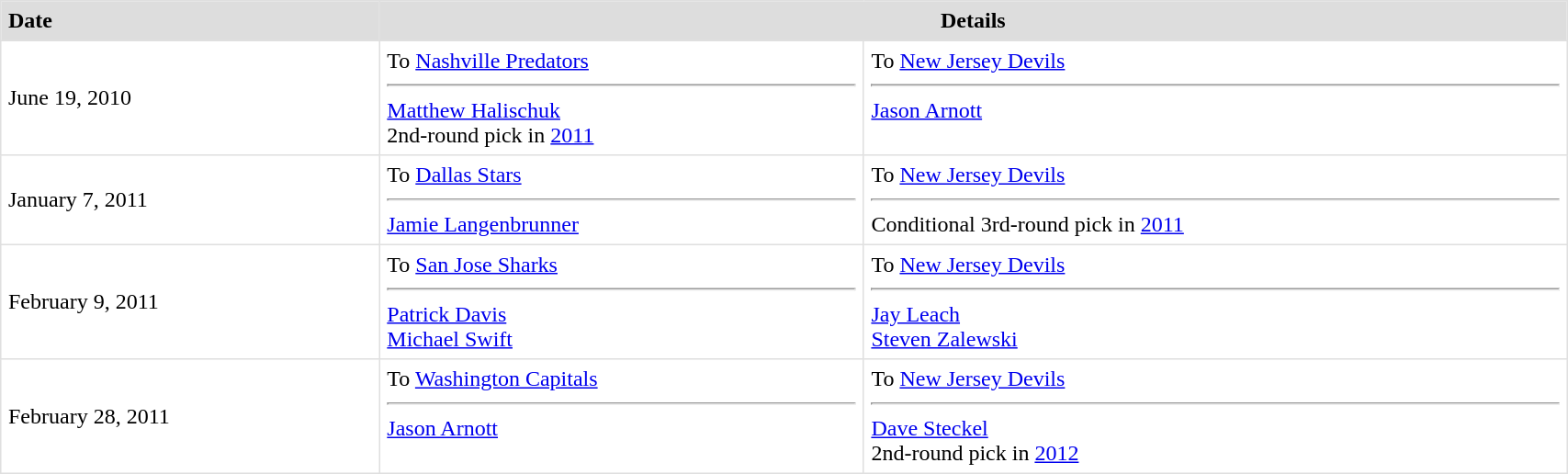<table border=1 style="border-collapse:collapse" bordercolor="#DFDFDF" cellpadding="5" width=90%>
<tr bgcolor="#dddddd">
<th style="text-align:left;">Date</th>
<th colspan="2">Details</th>
</tr>
<tr>
<td>June 19, 2010</td>
<td valign="top">To <a href='#'>Nashville Predators</a> <hr><a href='#'>Matthew Halischuk</a><br>2nd-round pick in <a href='#'>2011</a></td>
<td valign="top">To <a href='#'>New Jersey Devils</a> <hr><a href='#'>Jason Arnott</a></td>
</tr>
<tr>
<td>January 7, 2011</td>
<td valign="top">To <a href='#'>Dallas Stars</a> <hr><a href='#'>Jamie Langenbrunner</a></td>
<td valign="top">To <a href='#'>New Jersey Devils</a> <hr>Conditional 3rd-round pick in <a href='#'>2011</a></td>
</tr>
<tr>
<td>February 9, 2011</td>
<td valign="top">To <a href='#'>San Jose Sharks</a> <hr><a href='#'>Patrick Davis</a><br><a href='#'>Michael Swift</a></td>
<td valign="top">To <a href='#'>New Jersey Devils</a> <hr><a href='#'>Jay Leach</a><br><a href='#'>Steven Zalewski</a></td>
</tr>
<tr>
<td>February 28, 2011</td>
<td valign="top">To <a href='#'>Washington Capitals</a> <hr><a href='#'>Jason Arnott</a></td>
<td valign="top">To <a href='#'>New Jersey Devils</a> <hr><a href='#'>Dave Steckel</a><br>2nd-round pick in <a href='#'>2012</a></td>
</tr>
</table>
